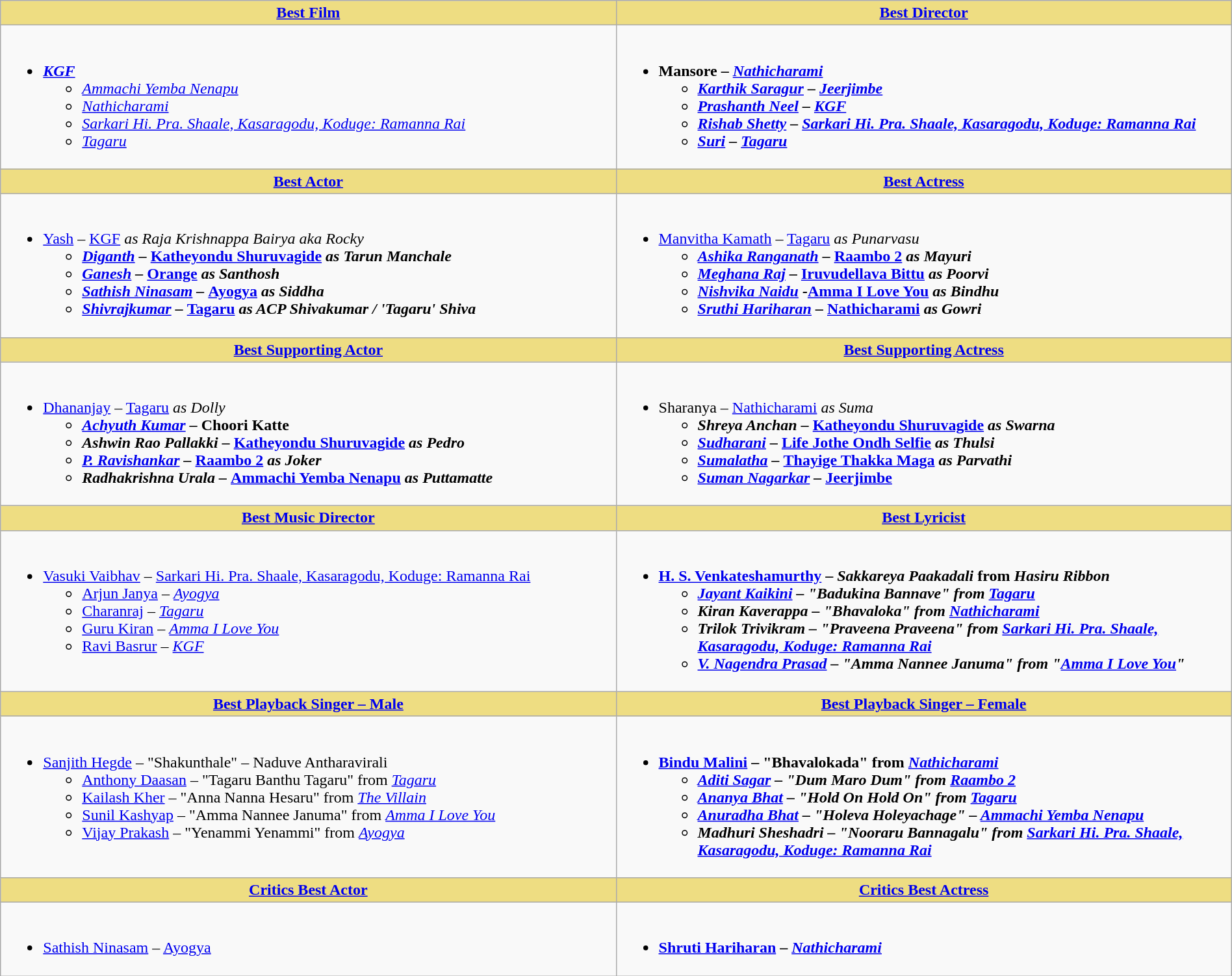<table class="wikitable" width=100% |>
<tr>
<th ! style="background:#eedd82; text-align:center; width:50%;"><a href='#'>Best Film</a></th>
<th ! style="background:#eedd82; text-align:center; width:50%;"><a href='#'>Best Director</a></th>
</tr>
<tr>
<td valign="top"><br><ul><li><strong><em><a href='#'>KGF</a></em></strong><ul><li><em><a href='#'>Ammachi Yemba Nenapu</a></em></li><li><em><a href='#'>Nathicharami</a></em></li><li><em><a href='#'>Sarkari Hi. Pra. Shaale, Kasaragodu, Koduge: Ramanna Rai</a></em></li><li><em><a href='#'>Tagaru</a></em></li></ul></li></ul></td>
<td valign="top"><br><ul><li><strong>Mansore – <em><a href='#'>Nathicharami</a><strong><em><ul><li><a href='#'>Karthik Saragur</a> – </em><a href='#'>Jeerjimbe</a><em></li><li><a href='#'>Prashanth Neel</a> – </em><a href='#'>KGF</a><em></li><li><a href='#'>Rishab Shetty</a> – </em><a href='#'>Sarkari Hi. Pra. Shaale, Kasaragodu, Koduge: Ramanna Rai</a><em></li><li><a href='#'>Suri</a> – </em><a href='#'>Tagaru</a><em></li></ul></li></ul></td>
</tr>
<tr>
<th ! style="background:#eedd82; text-align:center;"><a href='#'>Best Actor</a></th>
<th ! style="background:#eedd82; text-align:center;"><a href='#'>Best Actress</a></th>
</tr>
<tr>
<td valign="top"><br><ul><li></strong><a href='#'>Yash</a> – </em><a href='#'>KGF</a><em> as Raja Krishnappa Bairya aka Rocky<strong><ul><li><a href='#'>Diganth</a> – </em><a href='#'>Katheyondu Shuruvagide</a><em> as Tarun Manchale</li><li><a href='#'>Ganesh</a> – </em><a href='#'>Orange</a><em> as Santhosh</li><li><a href='#'>Sathish Ninasam</a> – </em><a href='#'>Ayogya</a><em> as Siddha</li><li><a href='#'>Shivrajkumar</a> – </em><a href='#'>Tagaru</a><em> as ACP Shivakumar / 'Tagaru' Shiva</li></ul></li></ul></td>
<td valign="top"><br><ul><li></strong><a href='#'>Manvitha Kamath</a> – </em><a href='#'>Tagaru</a><em> as Punarvasu<strong><ul><li><a href='#'>Ashika Ranganath</a> – </em><a href='#'>Raambo 2</a><em> as Mayuri</li><li><a href='#'>Meghana Raj</a> – </em><a href='#'>Iruvudellava Bittu</a><em> as Poorvi</li><li><a href='#'>Nishvika Naidu</a> -</em><a href='#'>Amma I Love You</a><em> as Bindhu</li><li><a href='#'>Sruthi Hariharan</a> –  </em><a href='#'>Nathicharami</a><em> as Gowri</li></ul></li></ul></td>
</tr>
<tr>
<th ! style="background:#eedd82; text-align:center;"><a href='#'>Best Supporting Actor</a></th>
<th ! style="background:#eedd82; text-align:center;"><a href='#'>Best Supporting Actress</a></th>
</tr>
<tr>
<td valign="top"><br><ul><li></strong><a href='#'>Dhananjay</a> – </em><a href='#'>Tagaru</a><em> as Dolly<strong><ul><li><a href='#'>Achyuth Kumar</a> – </em>Choori Katte<em></li><li>Ashwin Rao Pallakki – </em><a href='#'>Katheyondu Shuruvagide</a><em> as Pedro</li><li><a href='#'>P. Ravishankar</a> – </em><a href='#'>Raambo 2</a><em> as Joker</li><li>Radhakrishna Urala – </em><a href='#'>Ammachi Yemba Nenapu</a><em> as Puttamatte</li></ul></li></ul></td>
<td valign="top"><br><ul><li></strong>Sharanya – </em><a href='#'>Nathicharami</a><em> as Suma<strong><ul><li>Shreya Anchan – </em><a href='#'>Katheyondu Shuruvagide</a><em> as Swarna</li><li><a href='#'>Sudharani</a> – </em><a href='#'>Life Jothe Ondh Selfie</a><em> as Thulsi</li><li><a href='#'>Sumalatha</a> – </em><a href='#'>Thayige Thakka Maga</a><em> as Parvathi</li><li><a href='#'>Suman Nagarkar</a> – </em><a href='#'>Jeerjimbe</a><em></li></ul></li></ul></td>
</tr>
<tr>
<th ! style="background:#eedd82; text-align:center;"><a href='#'>Best Music Director</a></th>
<th ! style="background:#eedd82; text-align:center;"><a href='#'>Best Lyricist</a></th>
</tr>
<tr>
<td valign="top"><br><ul><li></strong><a href='#'>Vasuki Vaibhav</a> – </em><a href='#'>Sarkari Hi. Pra. Shaale, Kasaragodu, Koduge: Ramanna Rai</a></em></strong><ul><li><a href='#'>Arjun Janya</a> – <em><a href='#'>Ayogya</a></em></li><li><a href='#'>Charanraj</a> – <em><a href='#'>Tagaru</a></em></li><li><a href='#'>Guru Kiran</a> – <em><a href='#'>Amma I Love You</a></em></li><li><a href='#'>Ravi Basrur</a> – <em><a href='#'>KGF</a></em></li></ul></li></ul></td>
<td valign="top"><br><ul><li><strong><a href='#'>H. S. Venkateshamurthy</a> – <em>Sakkareya Paakadali</em>  from <em>Hasiru Ribbon<strong><em><ul><li><a href='#'>Jayant Kaikini</a> – "Badukina Bannave" from </em><a href='#'>Tagaru</a><em></li><li>Kiran Kaverappa – "Bhavaloka" from </em><a href='#'>Nathicharami</a><em></li><li>Trilok Trivikram – "Praveena Praveena" from </em><a href='#'>Sarkari Hi. Pra. Shaale, Kasaragodu, Koduge: Ramanna Rai</a><em></li><li><a href='#'>V. Nagendra Prasad</a> – "Amma Nannee Januma"  from "<a href='#'>Amma I Love You</a>"</li></ul></li></ul></td>
</tr>
<tr>
<th ! style="background:#eedd82; text-align:center;"><a href='#'>Best Playback Singer – Male</a></th>
<th ! style="background:#eedd82; text-align:center;"><a href='#'>Best Playback Singer – Female</a></th>
</tr>
<tr>
<td valign="top"><br><ul><li></strong><a href='#'>Sanjith Hegde</a> – "Shakunthale" – </em>Naduve Antharavirali</em></strong><ul><li><a href='#'>Anthony Daasan</a> – "Tagaru Banthu Tagaru" from <em><a href='#'>Tagaru</a></em></li><li><a href='#'>Kailash Kher</a> –  "Anna Nanna Hesaru" from  <em><a href='#'>The Villain</a></em></li><li><a href='#'>Sunil Kashyap</a> – "Amma Nannee Januma" from <em><a href='#'>Amma I Love You</a></em></li><li><a href='#'>Vijay Prakash</a> – "Yenammi Yenammi" from <em><a href='#'>Ayogya</a></em></li></ul></li></ul></td>
<td valign="top"><br><ul><li><strong><a href='#'>Bindu Malini</a> – "Bhavalokada" from <em><a href='#'>Nathicharami</a><strong><em><ul><li><a href='#'>Aditi Sagar</a> – "Dum Maro Dum" from </em><a href='#'>Raambo 2</a><em></li><li><a href='#'>Ananya Bhat</a> – "Hold On Hold On" from </em><a href='#'>Tagaru</a><em></li><li><a href='#'>Anuradha Bhat</a> – "Holeva Holeyachage" – </em><a href='#'>Ammachi Yemba Nenapu</a><em></li><li>Madhuri Sheshadri – "Nooraru Bannagalu" from </em><a href='#'>Sarkari Hi. Pra. Shaale, Kasaragodu, Koduge: Ramanna Rai</a><em></li></ul></li></ul></td>
</tr>
<tr>
<th ! style="background:#eedd82; text-align:center;"><a href='#'>Critics Best Actor</a></th>
<th ! style="background:#eedd82; text-align:center;"><a href='#'></strong>Critics Best Actress<strong></a></th>
</tr>
<tr>
<td><br><ul><li></strong><a href='#'>Sathish Ninasam</a> – </em><a href='#'>Ayogya</a></em></strong></li></ul></td>
<td><br><ul><li><strong><a href='#'>Shruti Hariharan</a></strong> <strong>– <em><a href='#'>Nathicharami</a><strong><em></li></ul></td>
</tr>
</table>
